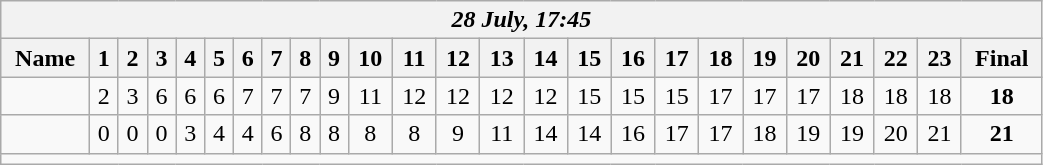<table class=wikitable style="text-align:center; width: 55%">
<tr>
<th colspan=25><em>28 July, 17:45</em></th>
</tr>
<tr>
<th>Name</th>
<th>1</th>
<th>2</th>
<th>3</th>
<th>4</th>
<th>5</th>
<th>6</th>
<th>7</th>
<th>8</th>
<th>9</th>
<th>10</th>
<th>11</th>
<th>12</th>
<th>13</th>
<th>14</th>
<th>15</th>
<th>16</th>
<th>17</th>
<th>18</th>
<th>19</th>
<th>20</th>
<th>21</th>
<th>22</th>
<th>23</th>
<th>Final</th>
</tr>
<tr>
<td align=left></td>
<td>2</td>
<td>3</td>
<td>6</td>
<td>6</td>
<td>6</td>
<td>7</td>
<td>7</td>
<td>7</td>
<td>9</td>
<td>11</td>
<td>12</td>
<td>12</td>
<td>12</td>
<td>12</td>
<td>15</td>
<td>15</td>
<td>15</td>
<td>17</td>
<td>17</td>
<td>17</td>
<td>18</td>
<td>18</td>
<td>18</td>
<td><strong>18</strong></td>
</tr>
<tr>
<td align=left><strong></strong></td>
<td>0</td>
<td>0</td>
<td>0</td>
<td>3</td>
<td>4</td>
<td>4</td>
<td>6</td>
<td>8</td>
<td>8</td>
<td>8</td>
<td>8</td>
<td>9</td>
<td>11</td>
<td>14</td>
<td>14</td>
<td>16</td>
<td>17</td>
<td>17</td>
<td>18</td>
<td>19</td>
<td>19</td>
<td>20</td>
<td>21</td>
<td><strong>21</strong></td>
</tr>
<tr>
<td colspan=25></td>
</tr>
</table>
